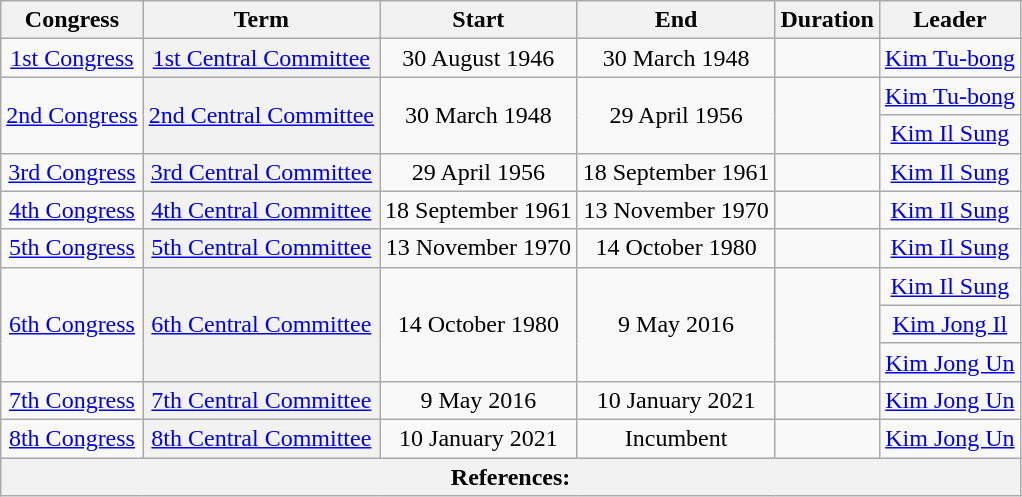<table class="wikitable sortable" style=text-align:center>
<tr>
<th scope=col>Congress</th>
<th scope=col>Term</th>
<th scope=col>Start</th>
<th scope=col>End</th>
<th scope=col>Duration</th>
<th scope=col>Leader</th>
</tr>
<tr>
<td><a href='#'>1st Congress</a></td>
<th scope="row" style="font-weight:normal;"><a href='#'>1st Central Committee</a></th>
<td>30 August 1946</td>
<td>30 March 1948</td>
<td></td>
<td><a href='#'>Kim Tu-bong</a></td>
</tr>
<tr>
<td rowspan="2"><a href='#'>2nd Congress</a></td>
<th rowspan="2" scope="row" style="font-weight:normal;"><a href='#'>2nd Central Committee</a></th>
<td rowspan="2">30 March 1948</td>
<td rowspan="2">29 April 1956</td>
<td rowspan="2"></td>
<td><a href='#'>Kim Tu-bong</a></td>
</tr>
<tr>
<td><a href='#'>Kim Il Sung</a></td>
</tr>
<tr>
<td><a href='#'>3rd Congress</a></td>
<th align="center" scope="row" style="font-weight:normal;"><a href='#'>3rd Central Committee</a></th>
<td>29 April 1956</td>
<td>18 September 1961</td>
<td></td>
<td><a href='#'>Kim Il Sung</a></td>
</tr>
<tr>
<td><a href='#'>4th Congress</a></td>
<th scope="row" style="font-weight:normal;"><a href='#'>4th Central Committee</a></th>
<td>18 September 1961</td>
<td>13 November 1970</td>
<td></td>
<td><a href='#'>Kim Il Sung</a></td>
</tr>
<tr>
<td><a href='#'>5th Congress</a></td>
<th scope="row" style="font-weight:normal;"><a href='#'>5th Central Committee</a></th>
<td>13 November 1970</td>
<td>14 October 1980</td>
<td></td>
<td><a href='#'>Kim Il Sung</a></td>
</tr>
<tr>
<td rowspan="3"><a href='#'>6th Congress</a></td>
<th rowspan="3" scope="row" style="font-weight:normal;"><a href='#'>6th Central Committee</a></th>
<td rowspan="3">14 October 1980</td>
<td rowspan="3">9 May 2016</td>
<td rowspan="3"></td>
<td><a href='#'>Kim Il Sung</a></td>
</tr>
<tr>
<td><a href='#'>Kim Jong Il</a></td>
</tr>
<tr>
<td><a href='#'>Kim Jong Un</a></td>
</tr>
<tr>
<td><a href='#'>7th Congress</a></td>
<th scope="row" style="font-weight:normal;"><a href='#'>7th Central Committee</a></th>
<td>9 May 2016</td>
<td>10 January 2021</td>
<td></td>
<td><a href='#'>Kim Jong Un</a></td>
</tr>
<tr>
<td><a href='#'>8th Congress</a></td>
<th scope="row" style="font-weight:normal;"><a href='#'>8th Central Committee</a></th>
<td>10 January 2021</td>
<td>Incumbent</td>
<td></td>
<td><a href='#'>Kim Jong Un</a></td>
</tr>
<tr>
<th colspan="6" unsortable>References:<br></th>
</tr>
</table>
